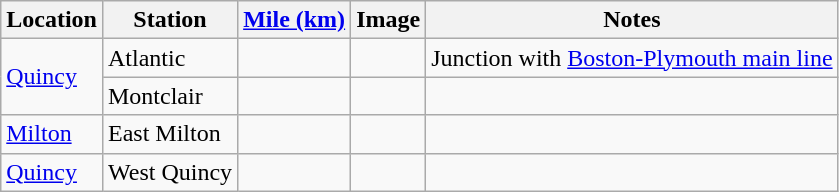<table class="wikitable">
<tr>
<th>Location</th>
<th>Station</th>
<th><a href='#'>Mile (km)</a></th>
<th>Image</th>
<th>Notes</th>
</tr>
<tr>
<td rowspan=2><a href='#'>Quincy</a></td>
<td>Atlantic</td>
<td></td>
<td></td>
<td>Junction with <a href='#'>Boston-Plymouth main line</a></td>
</tr>
<tr>
<td>Montclair</td>
<td></td>
<td></td>
<td></td>
</tr>
<tr>
<td><a href='#'>Milton</a></td>
<td>East Milton</td>
<td></td>
<td></td>
<td></td>
</tr>
<tr>
<td><a href='#'>Quincy</a></td>
<td>West Quincy</td>
<td></td>
<td></td>
<td></td>
</tr>
</table>
